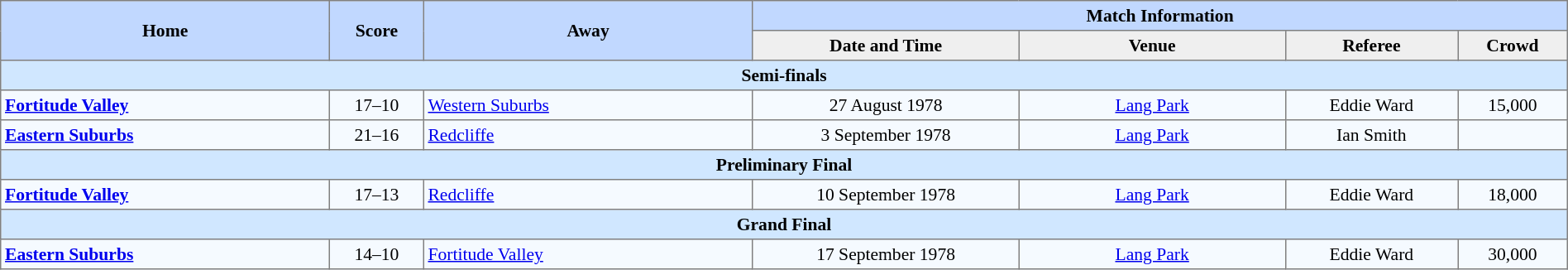<table border=1 style="border-collapse:collapse; font-size:90%; text-align:center;" cellpadding=3 cellspacing=0 width=100%>
<tr bgcolor=#C1D8FF>
<th rowspan=2 width=21%>Home</th>
<th rowspan=2 width=6%>Score</th>
<th rowspan=2 width=21%>Away</th>
<th colspan=6>Match Information</th>
</tr>
<tr bgcolor=#EFEFEF>
<th width=17%>Date and Time</th>
<th width=17%>Venue</th>
<th width=11%>Referee</th>
<th width=7%>Crowd</th>
</tr>
<tr bgcolor="#D0E7FF">
<td colspan=7><strong>Semi-finals</strong></td>
</tr>
<tr bgcolor=#F5FAFF>
<td align=left> <strong><a href='#'>Fortitude Valley</a></strong></td>
<td>17–10</td>
<td align=left> <a href='#'>Western Suburbs</a></td>
<td>27 August 1978</td>
<td><a href='#'>Lang Park</a></td>
<td>Eddie Ward</td>
<td>15,000</td>
</tr>
<tr bgcolor=#F5FAFF>
<td align=left> <strong><a href='#'>Eastern Suburbs</a></strong></td>
<td>21–16</td>
<td align=left> <a href='#'>Redcliffe</a></td>
<td>3 September 1978</td>
<td><a href='#'>Lang Park</a></td>
<td>Ian Smith</td>
<td></td>
</tr>
<tr bgcolor="#D0E7FF">
<td colspan=7><strong>Preliminary Final</strong></td>
</tr>
<tr bgcolor=#F5FAFF>
<td align=left> <strong><a href='#'>Fortitude Valley</a></strong></td>
<td>17–13</td>
<td align=left> <a href='#'>Redcliffe</a></td>
<td>10 September 1978</td>
<td><a href='#'>Lang Park</a></td>
<td>Eddie Ward</td>
<td>18,000</td>
</tr>
<tr bgcolor="#D0E7FF">
<td colspan=7><strong>Grand Final</strong></td>
</tr>
<tr bgcolor=#F5FAFF>
<td align=left> <strong><a href='#'>Eastern Suburbs</a></strong></td>
<td>14–10</td>
<td align=left> <a href='#'>Fortitude Valley</a></td>
<td>17 September 1978</td>
<td><a href='#'>Lang Park</a></td>
<td>Eddie Ward</td>
<td>30,000</td>
</tr>
</table>
